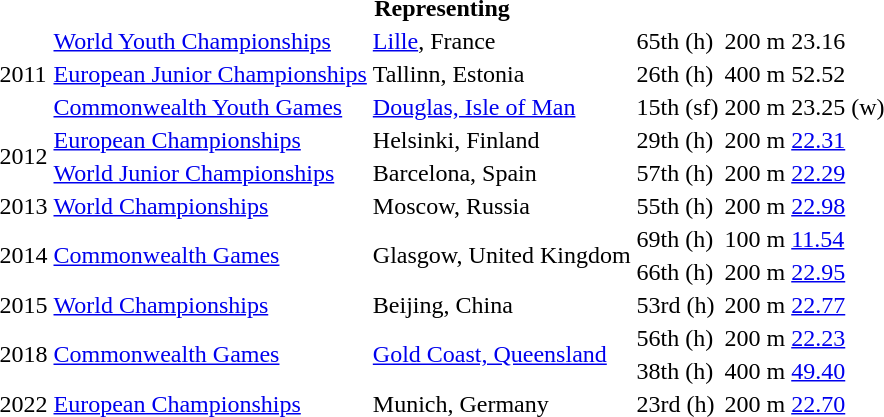<table>
<tr>
<th colspan="6">Representing </th>
</tr>
<tr>
<td rowspan=3>2011</td>
<td><a href='#'>World Youth Championships</a></td>
<td><a href='#'>Lille</a>, France</td>
<td>65th (h)</td>
<td>200 m</td>
<td>23.16</td>
</tr>
<tr>
<td><a href='#'>European Junior Championships</a></td>
<td>Tallinn, Estonia</td>
<td>26th (h)</td>
<td>400 m</td>
<td>52.52</td>
</tr>
<tr>
<td><a href='#'>Commonwealth Youth Games</a></td>
<td><a href='#'>Douglas, Isle of Man</a></td>
<td>15th (sf)</td>
<td>200 m</td>
<td>23.25 (w)</td>
</tr>
<tr>
<td rowspan=2>2012</td>
<td><a href='#'>European Championships</a></td>
<td>Helsinki, Finland</td>
<td>29th (h)</td>
<td>200 m</td>
<td><a href='#'>22.31</a></td>
</tr>
<tr>
<td><a href='#'>World Junior Championships</a></td>
<td>Barcelona, Spain</td>
<td>57th (h)</td>
<td>200 m</td>
<td><a href='#'>22.29</a></td>
</tr>
<tr>
<td>2013</td>
<td><a href='#'>World Championships</a></td>
<td>Moscow, Russia</td>
<td>55th (h)</td>
<td>200 m</td>
<td><a href='#'>22.98</a></td>
</tr>
<tr>
<td rowspan=2>2014</td>
<td rowspan=2><a href='#'>Commonwealth Games</a></td>
<td rowspan=2>Glasgow, United Kingdom</td>
<td>69th (h)</td>
<td>100 m</td>
<td><a href='#'>11.54</a></td>
</tr>
<tr>
<td>66th (h)</td>
<td>200 m</td>
<td><a href='#'>22.95</a></td>
</tr>
<tr>
<td>2015</td>
<td><a href='#'>World Championships</a></td>
<td>Beijing, China</td>
<td>53rd (h)</td>
<td>200 m</td>
<td><a href='#'>22.77</a></td>
</tr>
<tr>
<td rowspan=2>2018</td>
<td rowspan=2><a href='#'>Commonwealth Games</a></td>
<td rowspan=2><a href='#'>Gold Coast, Queensland</a></td>
<td>56th (h)</td>
<td>200 m</td>
<td><a href='#'>22.23</a></td>
</tr>
<tr>
<td>38th (h)</td>
<td>400 m</td>
<td><a href='#'>49.40</a></td>
</tr>
<tr>
<td>2022</td>
<td><a href='#'>European Championships</a></td>
<td>Munich, Germany</td>
<td>23rd (h)</td>
<td>200 m</td>
<td><a href='#'>22.70</a></td>
</tr>
</table>
